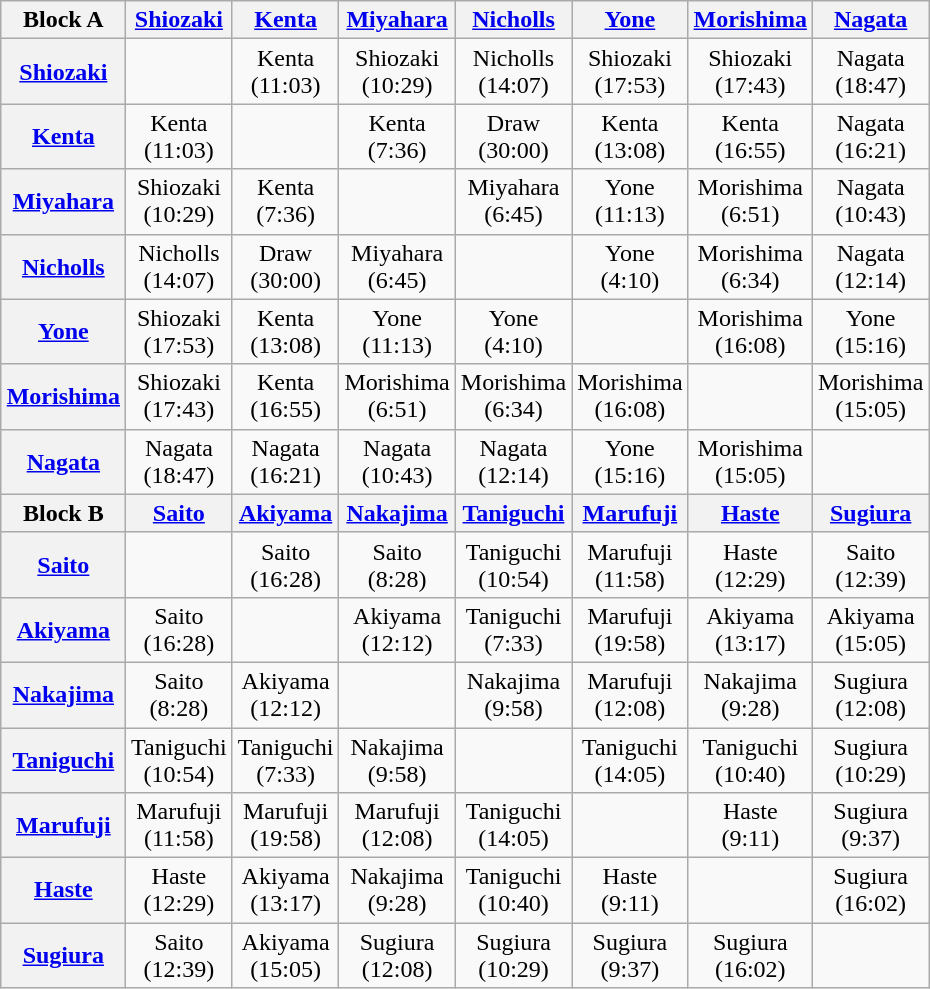<table class="wikitable" style="margin: 1em auto 1em auto;text-align:center">
<tr>
<th>Block A</th>
<th><a href='#'>Shiozaki</a></th>
<th><a href='#'>Kenta</a></th>
<th><a href='#'>Miyahara</a></th>
<th><a href='#'>Nicholls</a></th>
<th><a href='#'>Yone</a></th>
<th><a href='#'>Morishima</a></th>
<th><a href='#'>Nagata</a></th>
</tr>
<tr>
<th><a href='#'>Shiozaki</a></th>
<td></td>
<td>Kenta<br>(11:03)</td>
<td>Shiozaki<br>(10:29)</td>
<td>Nicholls<br>(14:07)</td>
<td>Shiozaki<br>(17:53)</td>
<td>Shiozaki<br>(17:43)</td>
<td>Nagata<br>(18:47)</td>
</tr>
<tr>
<th><a href='#'>Kenta</a></th>
<td>Kenta<br>(11:03)</td>
<td></td>
<td>Kenta<br>(7:36)</td>
<td>Draw<br>(30:00)</td>
<td>Kenta<br>(13:08)</td>
<td>Kenta<br>(16:55)</td>
<td>Nagata<br>(16:21)</td>
</tr>
<tr>
<th><a href='#'>Miyahara</a></th>
<td>Shiozaki<br>(10:29)</td>
<td>Kenta<br>(7:36)</td>
<td></td>
<td>Miyahara<br>(6:45)</td>
<td>Yone<br>(11:13)</td>
<td>Morishima<br>(6:51)</td>
<td>Nagata<br>(10:43)</td>
</tr>
<tr>
<th><a href='#'>Nicholls</a></th>
<td>Nicholls<br>(14:07)</td>
<td>Draw<br>(30:00)</td>
<td>Miyahara<br>(6:45)</td>
<td></td>
<td>Yone<br>(4:10)</td>
<td>Morishima<br>(6:34)</td>
<td>Nagata<br>(12:14)</td>
</tr>
<tr>
<th><a href='#'>Yone</a></th>
<td>Shiozaki<br>(17:53)</td>
<td>Kenta<br>(13:08)</td>
<td>Yone<br>(11:13)</td>
<td>Yone<br>(4:10)</td>
<td></td>
<td>Morishima<br>(16:08)</td>
<td>Yone<br>(15:16)</td>
</tr>
<tr>
<th><a href='#'>Morishima</a></th>
<td>Shiozaki<br>(17:43)</td>
<td>Kenta<br>(16:55)</td>
<td>Morishima<br>(6:51)</td>
<td>Morishima<br>(6:34)</td>
<td>Morishima<br>(16:08)</td>
<td></td>
<td>Morishima<br>(15:05)</td>
</tr>
<tr>
<th><a href='#'>Nagata</a></th>
<td>Nagata<br>(18:47)</td>
<td>Nagata<br>(16:21)</td>
<td>Nagata<br>(10:43)</td>
<td>Nagata<br>(12:14)</td>
<td>Yone<br>(15:16)</td>
<td>Morishima<br>(15:05)</td>
<td></td>
</tr>
<tr>
<th>Block B</th>
<th><a href='#'>Saito</a></th>
<th><a href='#'>Akiyama</a></th>
<th><a href='#'>Nakajima</a></th>
<th><a href='#'>Taniguchi</a></th>
<th><a href='#'>Marufuji</a></th>
<th><a href='#'>Haste</a></th>
<th><a href='#'>Sugiura</a></th>
</tr>
<tr>
<th><a href='#'>Saito</a></th>
<td></td>
<td>Saito<br>(16:28)</td>
<td>Saito<br>(8:28)</td>
<td>Taniguchi<br>(10:54)</td>
<td>Marufuji<br>(11:58)</td>
<td>Haste<br>(12:29)</td>
<td>Saito<br>(12:39)</td>
</tr>
<tr>
<th><a href='#'>Akiyama</a></th>
<td>Saito<br>(16:28)</td>
<td></td>
<td>Akiyama<br>(12:12)</td>
<td>Taniguchi<br>(7:33)</td>
<td>Marufuji<br>(19:58)</td>
<td>Akiyama<br>(13:17)</td>
<td>Akiyama<br>(15:05)</td>
</tr>
<tr>
<th><a href='#'>Nakajima</a></th>
<td>Saito<br>(8:28)</td>
<td>Akiyama<br>(12:12)</td>
<td></td>
<td>Nakajima<br>(9:58)</td>
<td>Marufuji<br>(12:08)</td>
<td>Nakajima<br>(9:28)</td>
<td>Sugiura<br>(12:08)</td>
</tr>
<tr>
<th><a href='#'>Taniguchi</a></th>
<td>Taniguchi<br>(10:54)</td>
<td>Taniguchi<br>(7:33)</td>
<td>Nakajima<br>(9:58)</td>
<td></td>
<td>Taniguchi<br>(14:05)</td>
<td>Taniguchi<br>(10:40)</td>
<td>Sugiura<br>(10:29)</td>
</tr>
<tr>
<th><a href='#'>Marufuji</a></th>
<td>Marufuji<br>(11:58)</td>
<td>Marufuji<br>(19:58)</td>
<td>Marufuji<br>(12:08)</td>
<td>Taniguchi<br>(14:05)</td>
<td></td>
<td>Haste<br>(9:11)</td>
<td>Sugiura<br>(9:37)</td>
</tr>
<tr>
<th><a href='#'>Haste</a></th>
<td>Haste<br>(12:29)</td>
<td>Akiyama<br>(13:17)</td>
<td>Nakajima<br>(9:28)</td>
<td>Taniguchi<br>(10:40)</td>
<td>Haste<br>(9:11)</td>
<td></td>
<td>Sugiura<br>(16:02)</td>
</tr>
<tr>
<th><a href='#'>Sugiura</a></th>
<td>Saito<br>(12:39)</td>
<td>Akiyama<br>(15:05)</td>
<td>Sugiura<br>(12:08)</td>
<td>Sugiura<br>(10:29)</td>
<td>Sugiura<br>(9:37)</td>
<td>Sugiura<br>(16:02)</td>
<td></td>
</tr>
</table>
